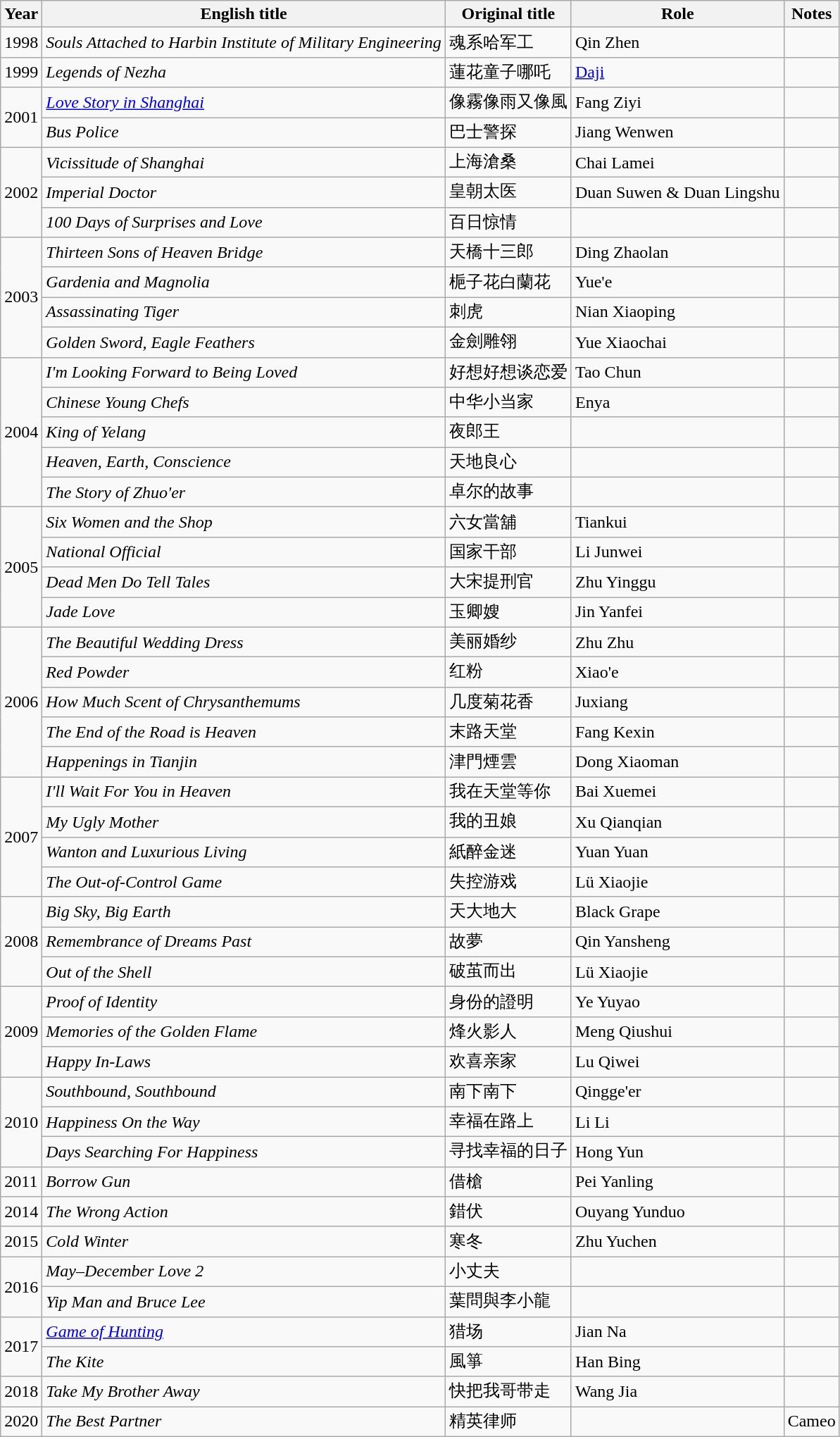<table class="wikitable sortable">
<tr>
<th>Year</th>
<th>English title</th>
<th>Original title</th>
<th>Role</th>
<th class="unsortable">Notes</th>
</tr>
<tr>
<td>1998</td>
<td><em>Souls Attached to Harbin Institute of Military Engineering</em></td>
<td>魂系哈军工</td>
<td>Qin Zhen</td>
<td></td>
</tr>
<tr>
<td>1999</td>
<td><em> Legends of Nezha</em></td>
<td>蓮花童子哪吒</td>
<td><a href='#'>Daji</a></td>
<td></td>
</tr>
<tr>
<td rowspan=2>2001</td>
<td><em><a href='#'>Love Story in Shanghai</a></em></td>
<td>像霧像雨又像風</td>
<td>Fang Ziyi</td>
<td></td>
</tr>
<tr>
<td><em>Bus Police</em></td>
<td>巴士警探</td>
<td>Jiang Wenwen</td>
<td></td>
</tr>
<tr>
<td rowspan=3>2002</td>
<td><em>Vicissitude of Shanghai</em></td>
<td>上海滄桑</td>
<td>Chai Lamei</td>
<td></td>
</tr>
<tr>
<td><em>Imperial Doctor</em></td>
<td>皇朝太医</td>
<td>Duan Suwen & Duan Lingshu</td>
<td></td>
</tr>
<tr>
<td><em>100 Days of Surprises and Love</em></td>
<td>百日惊情</td>
<td></td>
<td></td>
</tr>
<tr>
<td rowspan=4>2003</td>
<td><em>Thirteen Sons of Heaven Bridge</em></td>
<td>天橋十三郎</td>
<td>Ding Zhaolan</td>
<td></td>
</tr>
<tr>
<td><em>Gardenia and Magnolia</em></td>
<td>梔子花白蘭花</td>
<td>Yue'e</td>
<td></td>
</tr>
<tr>
<td><em>Assassinating Tiger</em></td>
<td>刺虎</td>
<td>Nian Xiaoping</td>
<td></td>
</tr>
<tr>
<td><em>Golden Sword, Eagle Feathers</em></td>
<td>金劍雕翎</td>
<td>Yue Xiaochai</td>
<td></td>
</tr>
<tr>
<td rowspan=5>2004</td>
<td><em>I'm Looking Forward to Being Loved</em></td>
<td>好想好想谈恋爱</td>
<td>Tao Chun</td>
<td></td>
</tr>
<tr>
<td><em>Chinese Young Chefs</em></td>
<td>中华小当家</td>
<td>Enya</td>
<td></td>
</tr>
<tr>
<td><em>King of Yelang</em></td>
<td>夜郎王</td>
<td></td>
<td></td>
</tr>
<tr>
<td><em>Heaven, Earth, Conscience</em></td>
<td>天地良心</td>
<td></td>
<td></td>
</tr>
<tr>
<td><em>The Story of Zhuo'er</em></td>
<td>卓尔的故事</td>
<td></td>
<td></td>
</tr>
<tr>
<td rowspan=4>2005</td>
<td><em>Six Women and the Shop</em></td>
<td>六女當舖</td>
<td>Tiankui</td>
<td></td>
</tr>
<tr>
<td><em>National Official</em></td>
<td>国家干部</td>
<td>Li Junwei</td>
<td></td>
</tr>
<tr>
<td><em>Dead Men Do Tell Tales</em></td>
<td>大宋提刑官</td>
<td>Zhu Yinggu</td>
<td></td>
</tr>
<tr>
<td><em>Jade Love</em></td>
<td>玉卿嫂</td>
<td>Jin Yanfei</td>
<td></td>
</tr>
<tr>
<td rowspan=5>2006</td>
<td><em>The Beautiful Wedding Dress</em></td>
<td>美丽婚纱</td>
<td>Zhu Zhu</td>
<td></td>
</tr>
<tr>
<td><em>Red Powder</em></td>
<td>红粉</td>
<td>Xiao'e</td>
<td></td>
</tr>
<tr>
<td><em>How Much Scent of Chrysanthemums</em></td>
<td>几度菊花香</td>
<td>Juxiang</td>
<td></td>
</tr>
<tr>
<td><em>The End of the Road is Heaven</em></td>
<td>末路天堂</td>
<td>Fang Kexin</td>
<td></td>
</tr>
<tr>
<td><em>Happenings in Tianjin</em></td>
<td>津門煙雲</td>
<td>Dong Xiaoman</td>
<td></td>
</tr>
<tr>
<td rowspan=4>2007</td>
<td><em>I'll Wait For You in Heaven</em></td>
<td>我在天堂等你</td>
<td>Bai Xuemei</td>
<td></td>
</tr>
<tr>
<td><em>My Ugly Mother</em></td>
<td>我的丑娘</td>
<td>Xu Qianqian</td>
<td></td>
</tr>
<tr>
<td><em>Wanton and Luxurious Living</em></td>
<td>紙醉金迷</td>
<td>Yuan Yuan</td>
<td></td>
</tr>
<tr>
<td><em>The Out-of-Control Game</em></td>
<td>失控游戏</td>
<td>Lü Xiaojie</td>
<td></td>
</tr>
<tr>
<td rowspan=3>2008</td>
<td><em>Big Sky, Big Earth</em></td>
<td>天大地大</td>
<td>Black Grape</td>
<td></td>
</tr>
<tr>
<td><em>Remembrance of Dreams Past</em></td>
<td>故夢</td>
<td>Qin Yansheng</td>
<td></td>
</tr>
<tr>
<td><em>Out of the Shell</em></td>
<td>破茧而出</td>
<td>Lü Xiaojie</td>
<td></td>
</tr>
<tr>
<td rowspan=3>2009</td>
<td><em>Proof of Identity</em></td>
<td>身份的證明</td>
<td>Ye Yuyao</td>
<td></td>
</tr>
<tr>
<td><em>Memories of the Golden Flame</em></td>
<td>烽火影人</td>
<td>Meng Qiushui</td>
<td></td>
</tr>
<tr>
<td><em>Happy In-Laws</em></td>
<td>欢喜亲家</td>
<td>Lu Qiwei</td>
<td></td>
</tr>
<tr>
<td rowspan=3>2010</td>
<td><em>Southbound, Southbound</em></td>
<td>南下南下</td>
<td>Qingge'er</td>
<td></td>
</tr>
<tr>
<td><em>Happiness On the Way</em></td>
<td>幸福在路上</td>
<td>Li Li</td>
<td></td>
</tr>
<tr>
<td><em>Days Searching For Happiness</em></td>
<td>寻找幸福的日子</td>
<td>Hong Yun</td>
<td></td>
</tr>
<tr>
<td>2011</td>
<td><em>Borrow Gun</em></td>
<td>借槍</td>
<td>Pei Yanling</td>
<td></td>
</tr>
<tr>
<td>2014</td>
<td><em>The Wrong Action</em></td>
<td>錯伏</td>
<td>Ouyang Yunduo</td>
<td></td>
</tr>
<tr>
<td>2015</td>
<td><em>Cold Winter</em></td>
<td>寒冬</td>
<td>Zhu Yuchen</td>
<td></td>
</tr>
<tr>
<td rowspan=2>2016</td>
<td><em>May–December Love 2</em></td>
<td>小丈夫</td>
<td></td>
<td></td>
</tr>
<tr>
<td><em>Yip Man and Bruce Lee</em></td>
<td>葉問與李小龍</td>
<td></td>
<td></td>
</tr>
<tr>
<td rowspan=2>2017</td>
<td><em><a href='#'>Game of Hunting</a></em></td>
<td>猎场</td>
<td>Jian Na</td>
<td></td>
</tr>
<tr>
<td><em>The Kite</em></td>
<td>風箏</td>
<td>Han Bing</td>
<td></td>
</tr>
<tr>
<td>2018</td>
<td><em>Take My Brother Away</em></td>
<td>快把我哥带走</td>
<td>Wang Jia</td>
<td></td>
</tr>
<tr>
<td>2020</td>
<td><em>The Best Partner</em></td>
<td>精英律师</td>
<td></td>
<td>Cameo</td>
</tr>
</table>
